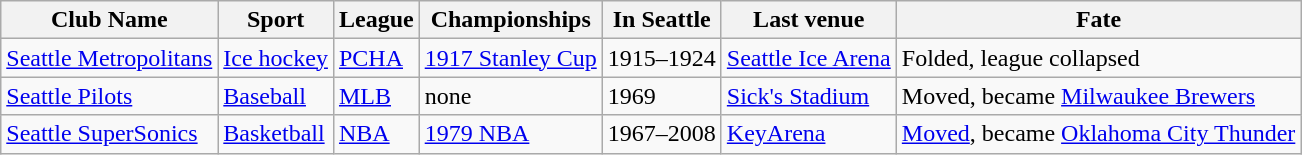<table class="wikitable sortable">
<tr>
<th>Club Name</th>
<th>Sport</th>
<th>League</th>
<th>Championships</th>
<th>In Seattle</th>
<th>Last venue</th>
<th>Fate</th>
</tr>
<tr>
<td><a href='#'>Seattle Metropolitans</a></td>
<td><a href='#'>Ice hockey</a></td>
<td><a href='#'>PCHA</a></td>
<td><a href='#'>1917 Stanley Cup</a></td>
<td>1915–1924</td>
<td><a href='#'>Seattle Ice Arena</a></td>
<td>Folded, league collapsed</td>
</tr>
<tr>
<td><a href='#'>Seattle Pilots</a></td>
<td><a href='#'>Baseball</a></td>
<td><a href='#'>MLB</a></td>
<td>none</td>
<td>1969</td>
<td><a href='#'>Sick's Stadium</a></td>
<td>Moved, became <a href='#'>Milwaukee Brewers</a></td>
</tr>
<tr>
<td><a href='#'>Seattle SuperSonics</a></td>
<td><a href='#'>Basketball</a></td>
<td><a href='#'>NBA</a></td>
<td><a href='#'>1979 NBA</a></td>
<td>1967–2008</td>
<td><a href='#'>KeyArena</a></td>
<td><a href='#'>Moved</a>, became <a href='#'>Oklahoma City Thunder</a></td>
</tr>
</table>
